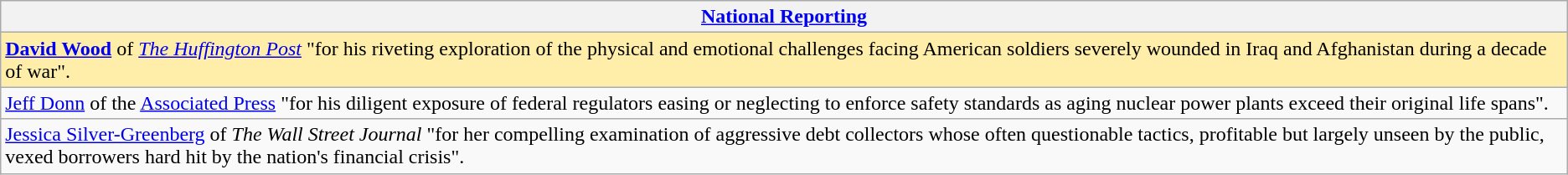<table class="wikitable" style="float:left; float:none;">
<tr>
<th><a href='#'>National Reporting</a></th>
</tr>
<tr>
<td style="background:#fea;"><strong><a href='#'>David Wood</a></strong> of <em><a href='#'>The Huffington Post</a></em> "for his riveting exploration of the physical and emotional challenges facing American soldiers severely wounded in Iraq and Afghanistan during a decade of war".</td>
</tr>
<tr>
<td><a href='#'>Jeff Donn</a> of the <a href='#'>Associated Press</a> "for his diligent exposure of federal regulators easing or neglecting to enforce safety standards as aging nuclear power plants exceed their original life spans".</td>
</tr>
<tr>
<td><a href='#'>Jessica Silver-Greenberg</a> of <em>The Wall Street Journal</em> "for her compelling examination of aggressive debt collectors whose often questionable tactics, profitable but largely unseen by the public, vexed borrowers hard hit by the nation's financial crisis".</td>
</tr>
</table>
